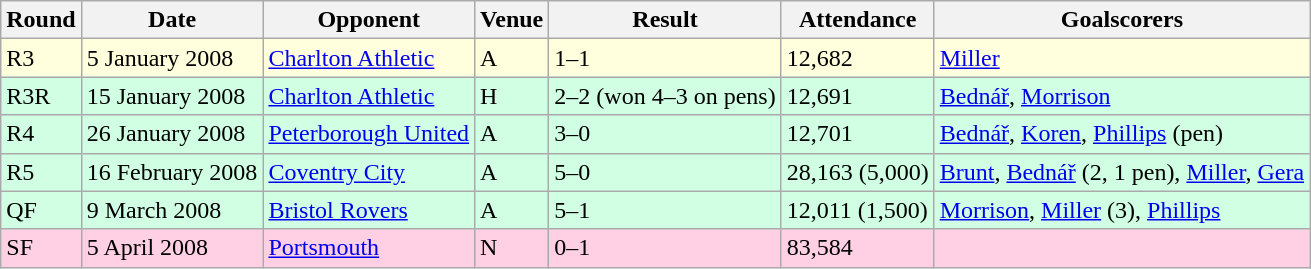<table class="wikitable">
<tr>
<th>Round</th>
<th>Date</th>
<th>Opponent</th>
<th>Venue</th>
<th>Result</th>
<th>Attendance</th>
<th>Goalscorers</th>
</tr>
<tr style="background-color: #ffffdd;">
<td>R3</td>
<td>5 January 2008</td>
<td><a href='#'>Charlton Athletic</a></td>
<td>A</td>
<td>1–1</td>
<td>12,682</td>
<td><a href='#'>Miller</a></td>
</tr>
<tr style="background-color: #d0ffe3;">
<td>R3R</td>
<td>15 January 2008</td>
<td><a href='#'>Charlton Athletic</a></td>
<td>H</td>
<td>2–2 (won 4–3 on pens)</td>
<td>12,691</td>
<td><a href='#'>Bednář</a>, <a href='#'>Morrison</a></td>
</tr>
<tr style="background-color: #d0ffe3;">
<td>R4</td>
<td>26 January 2008</td>
<td><a href='#'>Peterborough United</a></td>
<td>A</td>
<td>3–0</td>
<td>12,701</td>
<td><a href='#'>Bednář</a>, <a href='#'>Koren</a>, <a href='#'>Phillips</a> (pen)</td>
</tr>
<tr style="background-color: #d0ffe3;">
<td>R5</td>
<td>16 February 2008</td>
<td><a href='#'>Coventry City</a></td>
<td>A</td>
<td>5–0</td>
<td>28,163 (5,000)</td>
<td><a href='#'>Brunt</a>, <a href='#'>Bednář</a> (2, 1 pen), <a href='#'>Miller</a>, <a href='#'>Gera</a></td>
</tr>
<tr style="background-color: #d0ffe3;">
<td>QF</td>
<td>9 March 2008</td>
<td><a href='#'>Bristol Rovers</a></td>
<td>A</td>
<td>5–1</td>
<td>12,011 (1,500)</td>
<td><a href='#'>Morrison</a>, <a href='#'>Miller</a> (3), <a href='#'>Phillips</a></td>
</tr>
<tr style="background-color: #ffd0e3;">
<td>SF</td>
<td>5 April 2008</td>
<td><a href='#'>Portsmouth</a></td>
<td>N</td>
<td>0–1</td>
<td>83,584</td>
<td></td>
</tr>
</table>
